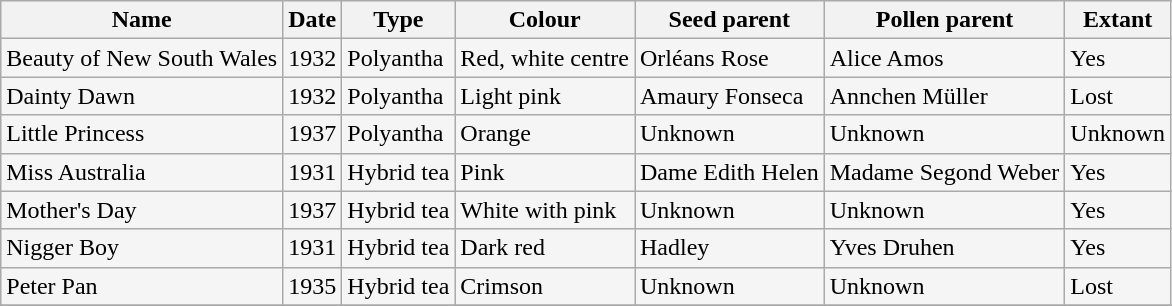<table class="wikitable sortable" style="border: 1px solid darkgray; background: whitesmoke; ">
<tr>
<th>Name</th>
<th>Date</th>
<th>Type</th>
<th>Colour</th>
<th>Seed parent</th>
<th>Pollen parent</th>
<th>Extant</th>
</tr>
<tr>
<td>Beauty of New South Wales</td>
<td>1932</td>
<td>Polyantha</td>
<td>Red, white centre</td>
<td>Orléans Rose</td>
<td>Alice Amos</td>
<td>Yes</td>
</tr>
<tr>
<td>Dainty Dawn</td>
<td>1932</td>
<td>Polyantha</td>
<td>Light pink</td>
<td>Amaury Fonseca</td>
<td>Annchen Müller</td>
<td>Lost</td>
</tr>
<tr>
<td>Little Princess</td>
<td>1937</td>
<td>Polyantha</td>
<td>Orange</td>
<td>Unknown</td>
<td>Unknown</td>
<td>Unknown</td>
</tr>
<tr>
<td>Miss Australia</td>
<td>1931</td>
<td>Hybrid tea</td>
<td>Pink</td>
<td>Dame Edith Helen</td>
<td>Madame Segond Weber</td>
<td>Yes</td>
</tr>
<tr>
<td>Mother's Day</td>
<td>1937</td>
<td>Hybrid tea</td>
<td>White with pink</td>
<td>Unknown</td>
<td>Unknown</td>
<td>Yes</td>
</tr>
<tr>
<td>Nigger Boy</td>
<td>1931</td>
<td>Hybrid tea</td>
<td>Dark red</td>
<td>Hadley</td>
<td>Yves Druhen</td>
<td>Yes</td>
</tr>
<tr>
<td>Peter Pan</td>
<td>1935</td>
<td>Hybrid tea</td>
<td>Crimson</td>
<td>Unknown</td>
<td>Unknown</td>
<td>Lost</td>
</tr>
<tr>
</tr>
</table>
